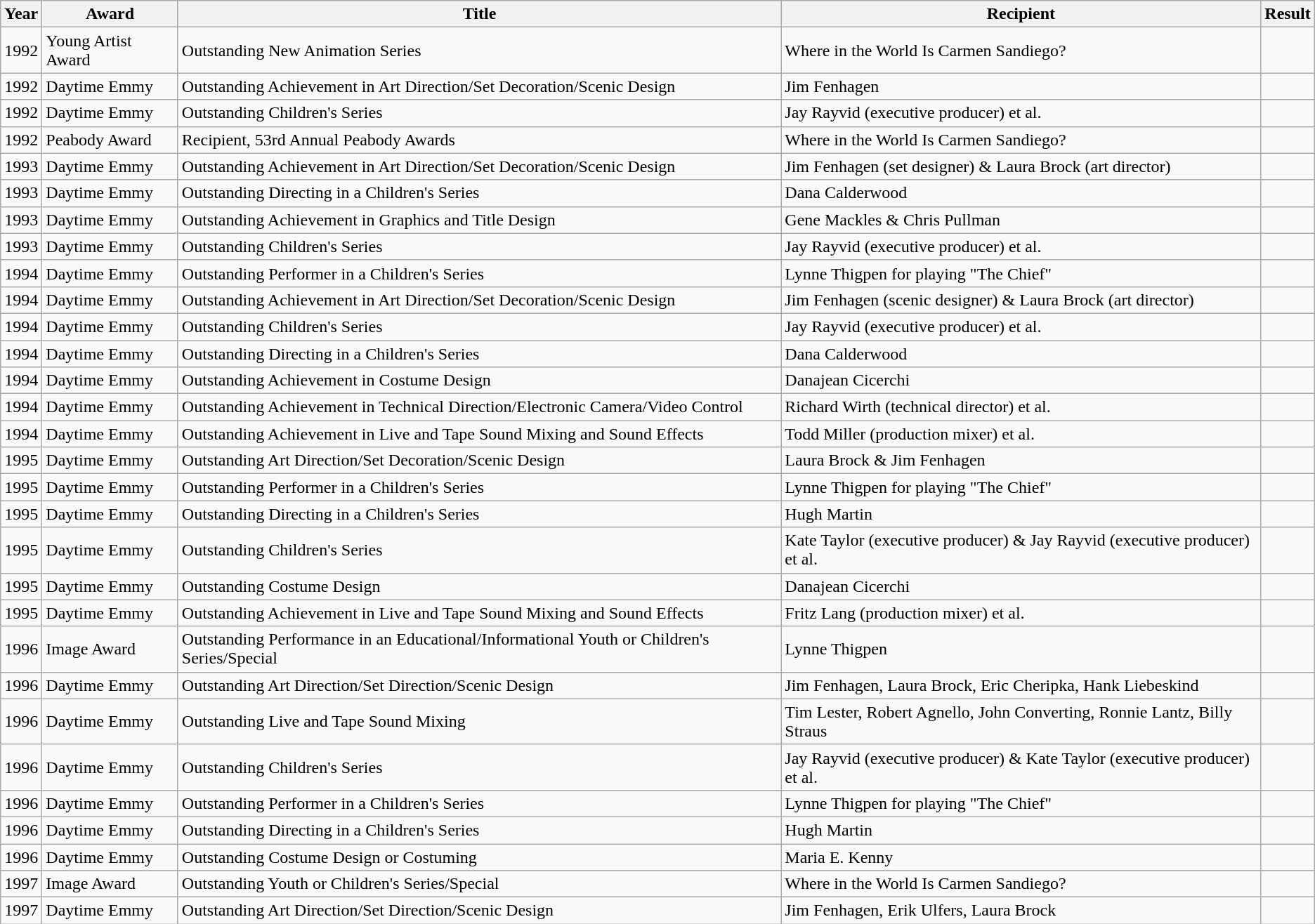<table class="wikitable">
<tr>
<th>Year</th>
<th>Award</th>
<th>Title</th>
<th>Recipient</th>
<th>Result</th>
</tr>
<tr>
<td>1992</td>
<td>Young Artist Award</td>
<td>Outstanding New Animation Series</td>
<td>Where in the World Is Carmen Sandiego?</td>
<td></td>
</tr>
<tr>
<td>1992</td>
<td>Daytime Emmy</td>
<td>Outstanding Achievement in Art Direction/Set Decoration/Scenic Design</td>
<td>Jim Fenhagen</td>
<td></td>
</tr>
<tr>
<td>1992</td>
<td>Daytime Emmy</td>
<td>Outstanding Children's Series</td>
<td>Jay Rayvid (executive producer) et al.</td>
<td></td>
</tr>
<tr>
<td>1992</td>
<td>Peabody Award</td>
<td>Recipient, 53rd Annual Peabody Awards</td>
<td>Where in the World Is Carmen Sandiego?</td>
<td></td>
</tr>
<tr>
<td>1993</td>
<td>Daytime Emmy</td>
<td>Outstanding Achievement in Art Direction/Set Decoration/Scenic Design</td>
<td>Jim Fenhagen (set designer) & Laura Brock (art director)</td>
<td></td>
</tr>
<tr>
<td>1993</td>
<td>Daytime Emmy</td>
<td>Outstanding Directing in a Children's Series</td>
<td>Dana Calderwood</td>
<td></td>
</tr>
<tr>
<td>1993</td>
<td>Daytime Emmy</td>
<td>Outstanding Achievement in Graphics and Title Design</td>
<td>Gene Mackles & Chris Pullman</td>
<td></td>
</tr>
<tr>
<td>1993</td>
<td>Daytime Emmy</td>
<td>Outstanding Children's Series</td>
<td>Jay Rayvid (executive producer) et al.</td>
<td></td>
</tr>
<tr>
<td>1994</td>
<td>Daytime Emmy</td>
<td>Outstanding Performer in a Children's Series</td>
<td>Lynne Thigpen for playing "The Chief"</td>
<td></td>
</tr>
<tr>
<td>1994</td>
<td>Daytime Emmy</td>
<td>Outstanding Achievement in Art Direction/Set Decoration/Scenic Design</td>
<td>Jim Fenhagen (scenic designer) & Laura Brock (art director)</td>
<td></td>
</tr>
<tr>
<td>1994</td>
<td>Daytime Emmy</td>
<td>Outstanding Children's Series</td>
<td>Jay Rayvid (executive producer) et al.</td>
<td></td>
</tr>
<tr>
<td>1994</td>
<td>Daytime Emmy</td>
<td>Outstanding Directing in a Children's Series</td>
<td>Dana Calderwood</td>
<td></td>
</tr>
<tr>
<td>1994</td>
<td>Daytime Emmy</td>
<td>Outstanding Achievement in Costume Design</td>
<td>Danajean Cicerchi</td>
<td></td>
</tr>
<tr>
<td>1994</td>
<td>Daytime Emmy</td>
<td>Outstanding Achievement in Technical Direction/Electronic Camera/Video Control</td>
<td>Richard Wirth (technical director) et al.</td>
<td></td>
</tr>
<tr>
<td>1994</td>
<td>Daytime Emmy</td>
<td>Outstanding Achievement in Live and Tape Sound Mixing and Sound Effects</td>
<td>Todd Miller (production mixer) et al.</td>
<td></td>
</tr>
<tr>
<td>1995</td>
<td>Daytime Emmy</td>
<td>Outstanding Art Direction/Set Decoration/Scenic Design</td>
<td>Laura Brock & Jim Fenhagen</td>
<td></td>
</tr>
<tr>
<td>1995</td>
<td>Daytime Emmy</td>
<td>Outstanding Performer in a Children's Series</td>
<td>Lynne Thigpen for playing "The Chief"</td>
<td></td>
</tr>
<tr>
<td>1995</td>
<td>Daytime Emmy</td>
<td>Outstanding Directing in a Children's Series</td>
<td>Hugh Martin</td>
<td></td>
</tr>
<tr>
<td>1995</td>
<td>Daytime Emmy</td>
<td>Outstanding Children's Series</td>
<td>Kate Taylor (executive producer) & Jay Rayvid (executive producer) et al.</td>
<td></td>
</tr>
<tr>
<td>1995</td>
<td>Daytime Emmy</td>
<td>Outstanding Costume Design</td>
<td>Danajean Cicerchi</td>
<td></td>
</tr>
<tr>
<td>1995</td>
<td>Daytime Emmy</td>
<td>Outstanding Achievement in Live and Tape Sound Mixing and Sound Effects</td>
<td>Fritz Lang (production mixer) et al.</td>
<td></td>
</tr>
<tr>
<td>1996</td>
<td>Image Award</td>
<td>Outstanding Performance in an Educational/Informational Youth or Children's Series/Special</td>
<td>Lynne Thigpen</td>
<td></td>
</tr>
<tr>
<td>1996</td>
<td>Daytime Emmy</td>
<td>Outstanding Art Direction/Set Direction/Scenic Design</td>
<td>Jim Fenhagen, Laura Brock, Eric Cheripka, Hank Liebeskind</td>
<td></td>
</tr>
<tr>
<td>1996</td>
<td>Daytime Emmy</td>
<td>Outstanding Live and Tape Sound Mixing</td>
<td>Tim Lester, Robert Agnello, John Converting, Ronnie Lantz, Billy Straus</td>
<td></td>
</tr>
<tr>
<td>1996</td>
<td>Daytime Emmy</td>
<td>Outstanding Children's Series</td>
<td>Jay Rayvid (executive producer) & Kate Taylor (executive producer) et al.</td>
<td></td>
</tr>
<tr>
<td>1996</td>
<td>Daytime Emmy</td>
<td>Outstanding Performer in a Children's Series</td>
<td>Lynne Thigpen for playing "The Chief"</td>
<td></td>
</tr>
<tr>
<td>1996</td>
<td>Daytime Emmy</td>
<td>Outstanding Directing in a Children's Series</td>
<td>Hugh Martin</td>
<td></td>
</tr>
<tr>
<td>1996</td>
<td>Daytime Emmy</td>
<td>Outstanding Costume Design or Costuming</td>
<td>Maria E. Kenny</td>
<td></td>
</tr>
<tr>
<td>1997</td>
<td>Image Award</td>
<td>Outstanding Youth or Children's Series/Special</td>
<td>Where in the World Is Carmen Sandiego?</td>
<td></td>
</tr>
<tr>
<td>1997</td>
<td>Daytime Emmy</td>
<td>Outstanding Art Direction/Set Direction/Scenic Design</td>
<td>Jim Fenhagen, Erik Ulfers, Laura Brock</td>
<td></td>
</tr>
</table>
